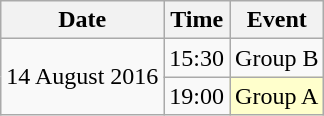<table class = "wikitable" style="text-align:center;">
<tr>
<th>Date</th>
<th>Time</th>
<th>Event</th>
</tr>
<tr>
<td rowspan=2>14 August 2016</td>
<td>15:30</td>
<td>Group B</td>
</tr>
<tr>
<td>19:00</td>
<td bgcolor=ffffcc>Group A</td>
</tr>
</table>
